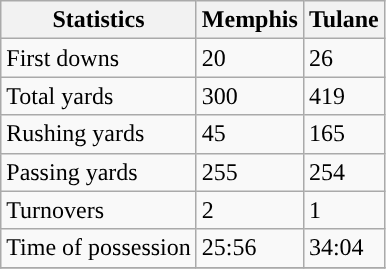<table class="wikitable">
<tr>
<th>Statistics</th>
<th>Memphis</th>
<th>Tulane</th>
</tr>
<tr>
<td>First downs</td>
<td>20</td>
<td>26</td>
</tr>
<tr>
<td>Total yards</td>
<td>300</td>
<td>419</td>
</tr>
<tr>
<td>Rushing yards</td>
<td>45</td>
<td>165</td>
</tr>
<tr>
<td>Passing yards</td>
<td>255</td>
<td>254</td>
</tr>
<tr>
<td>Turnovers</td>
<td>2</td>
<td>1</td>
</tr>
<tr>
<td>Time of possession</td>
<td>25:56</td>
<td>34:04</td>
</tr>
<tr>
</tr>
</table>
